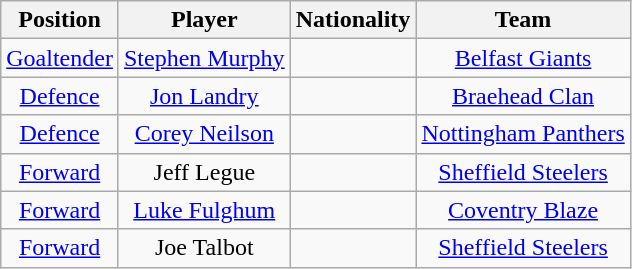<table class="wikitable">
<tr>
<th>Position</th>
<th>Player</th>
<th>Nationality</th>
<th>Team</th>
</tr>
<tr align="center">
<td><a href='#'>Goaltender</a></td>
<td><a href='#'>Stephen Murphy</a></td>
<td></td>
<td><a href='#'>Belfast Giants</a></td>
</tr>
<tr align="center">
<td><a href='#'>Defence</a></td>
<td><a href='#'>Jon Landry</a></td>
<td></td>
<td><a href='#'>Braehead Clan</a></td>
</tr>
<tr align="center">
<td><a href='#'>Defence</a></td>
<td><a href='#'>Corey Neilson</a></td>
<td></td>
<td><a href='#'>Nottingham Panthers</a></td>
</tr>
<tr align="center">
<td><a href='#'>Forward</a></td>
<td>Jeff Legue</td>
<td></td>
<td><a href='#'>Sheffield Steelers</a></td>
</tr>
<tr align="center">
<td><a href='#'>Forward</a></td>
<td><a href='#'>Luke Fulghum</a></td>
<td></td>
<td><a href='#'>Coventry Blaze</a></td>
</tr>
<tr align="center">
<td><a href='#'>Forward</a></td>
<td>Joe Talbot</td>
<td></td>
<td><a href='#'>Sheffield Steelers</a></td>
</tr>
</table>
